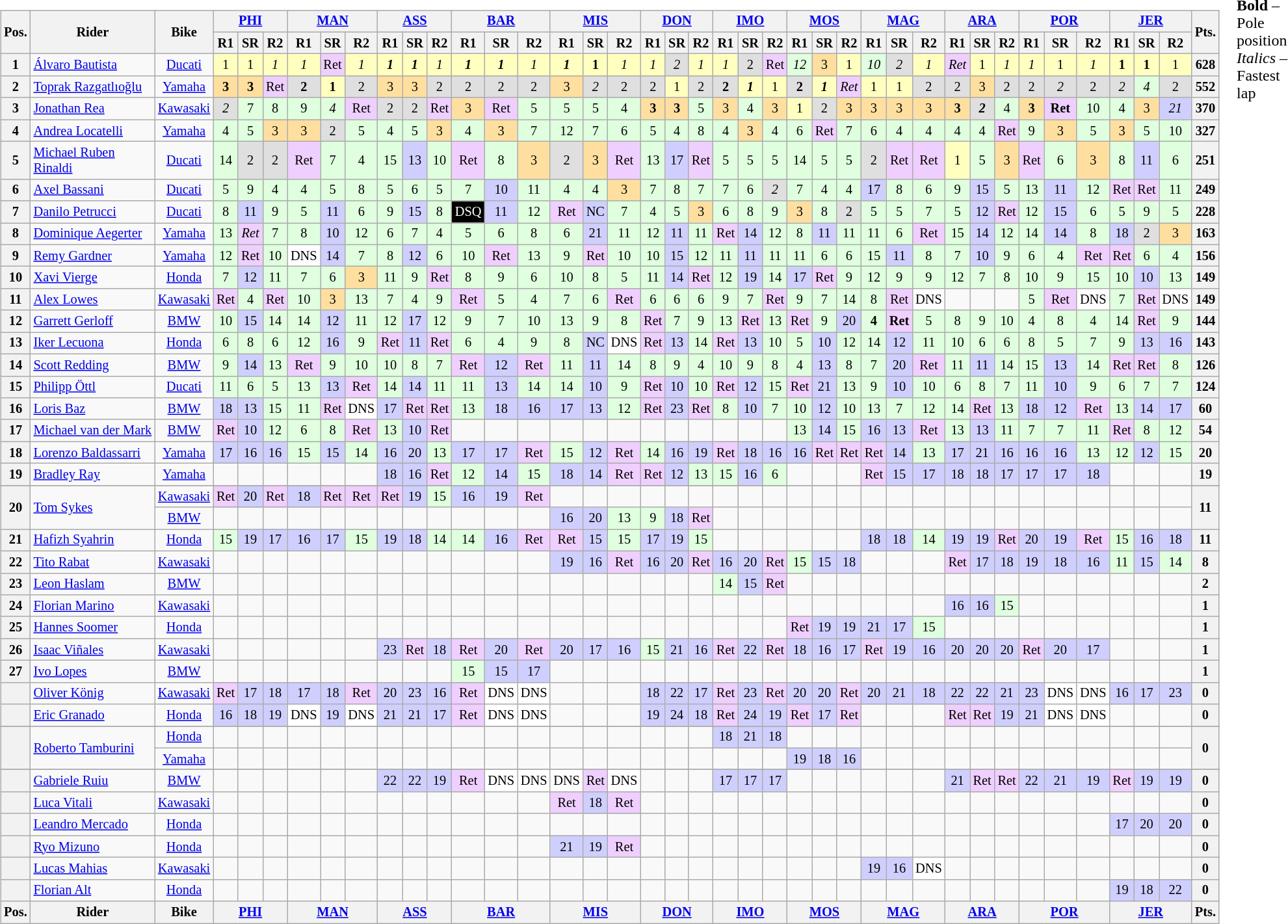<table>
<tr>
<td><br><table class="wikitable" style="font-size:85%; text-align:center;">
<tr>
<th rowspan=2>Pos.</th>
<th rowspan=2>Rider</th>
<th rowspan=2>Bike</th>
<th colspan=3><a href='#'>PHI</a><br></th>
<th colspan=3><a href='#'>MAN</a><br></th>
<th colspan=3><a href='#'>ASS</a><br></th>
<th colspan=3><a href='#'>BAR</a><br></th>
<th colspan=3><a href='#'>MIS</a><br></th>
<th colspan=3><a href='#'>DON</a><br></th>
<th colspan=3><a href='#'>IMO</a><br></th>
<th colspan=3><a href='#'>MOS</a><br></th>
<th colspan=3><a href='#'>MAG</a><br></th>
<th colspan=3><a href='#'>ARA</a><br></th>
<th colspan=3><a href='#'>POR</a><br></th>
<th colspan=3><a href='#'>JER</a><br></th>
<th rowspan=2>Pts.</th>
</tr>
<tr>
<th>R1</th>
<th>SR</th>
<th>R2</th>
<th>R1</th>
<th>SR</th>
<th>R2</th>
<th>R1</th>
<th>SR</th>
<th>R2</th>
<th>R1</th>
<th>SR</th>
<th>R2</th>
<th>R1</th>
<th>SR</th>
<th>R2</th>
<th>R1</th>
<th>SR</th>
<th>R2</th>
<th>R1</th>
<th>SR</th>
<th>R2</th>
<th>R1</th>
<th>SR</th>
<th>R2</th>
<th>R1</th>
<th>SR</th>
<th>R2</th>
<th>R1</th>
<th>SR</th>
<th>R2</th>
<th>R1</th>
<th>SR</th>
<th>R2</th>
<th>R1</th>
<th>SR</th>
<th>R2</th>
</tr>
<tr>
<th>1</th>
<td align=left> <a href='#'>Álvaro Bautista</a></td>
<td><a href='#'>Ducati</a></td>
<td style="background:#ffffbf;">1</td>
<td style="background:#ffffbf;">1</td>
<td style="background:#ffffbf;"><em>1</em></td>
<td style="background:#ffffbf;"><em>1</em></td>
<td style="background:#efcfff;">Ret</td>
<td style="background:#ffffbf;"><em>1</em></td>
<td style="background:#ffffbf;"><strong><em>1</em></strong></td>
<td style="background:#ffffbf;"><strong><em>1</em></strong></td>
<td style="background:#ffffbf;"><em>1</em></td>
<td style="background:#ffffbf;"><strong><em>1</em></strong></td>
<td style="background:#ffffbf;"><strong><em>1</em></strong></td>
<td style="background:#ffffbf;"><em>1</em></td>
<td style="background:#ffffbf;"><strong><em>1</em></strong></td>
<td style="background:#ffffbf;"><strong>1</strong></td>
<td style="background:#ffffbf;"><em>1</em></td>
<td style="background:#ffffbf;"><em>1</em></td>
<td style="background:#dfdfdf;"><em>2</em></td>
<td style="background:#ffffbf;"><em>1</em></td>
<td style="background:#ffffbf;"><em>1</em></td>
<td style="background:#dfdfdf;">2</td>
<td style="background:#efcfff;">Ret</td>
<td style="background:#dfffdf;"><em>12</em></td>
<td style="background:#ffdf9f;">3</td>
<td style="background:#ffffbf;">1</td>
<td style="background:#dfffdf;"><em>10</em></td>
<td style="background:#dfdfdf;"><em>2</em></td>
<td style="background:#ffffbf;"><em>1</em></td>
<td style="background:#efcfff;"><em>Ret</em></td>
<td style="background:#ffffbf;">1</td>
<td style="background:#ffffbf;"><em>1</em></td>
<td style="background:#ffffbf;"><em>1</em></td>
<td style="background:#ffffbf;">1</td>
<td style="background:#ffffbf;"><em>1</em></td>
<td style="background:#ffffbf;"><strong>1</strong></td>
<td style="background:#ffffbf;"><strong>1</strong></td>
<td style="background:#ffffbf;">1</td>
<th>628</th>
</tr>
<tr>
<th>2</th>
<td align=left nowrap> <a href='#'>Toprak Razgatlıoğlu</a></td>
<td><a href='#'>Yamaha</a></td>
<td style="background:#ffdf9f;"><strong>3</strong></td>
<td style="background:#ffdf9f;"><strong>3</strong></td>
<td style="background:#efcfff;">Ret</td>
<td style="background:#dfdfdf;"><strong>2</strong></td>
<td style="background:#ffffbf;"><strong>1</strong></td>
<td style="background:#dfdfdf;">2</td>
<td style="background:#ffdf9f;">3</td>
<td style="background:#ffdf9f;">3</td>
<td style="background:#dfdfdf;">2</td>
<td style="background:#dfdfdf;">2</td>
<td style="background:#dfdfdf;">2</td>
<td style="background:#dfdfdf;">2</td>
<td style="background:#ffdf9f;">3</td>
<td style="background:#dfdfdf;"><em>2</em></td>
<td style="background:#dfdfdf;">2</td>
<td style="background:#dfdfdf;">2</td>
<td style="background:#ffffbf;">1</td>
<td style="background:#dfdfdf;">2</td>
<td style="background:#dfdfdf;"><strong>2</strong></td>
<td style="background:#ffffbf;"><strong><em>1</em></strong></td>
<td style="background:#ffffbf;">1</td>
<td style="background:#dfdfdf;"><strong>2</strong></td>
<td style="background:#ffffbf;"><strong><em>1</em></strong></td>
<td style="background:#efcfff;"><em>Ret</em></td>
<td style="background:#ffffbf;">1</td>
<td style="background:#ffffbf;">1</td>
<td style="background:#dfdfdf;">2</td>
<td style="background:#dfdfdf;">2</td>
<td style="background:#ffdf9f;">3</td>
<td style="background:#dfdfdf;">2</td>
<td style="background:#dfdfdf;">2</td>
<td style="background:#dfdfdf;"><em>2</em></td>
<td style="background:#dfdfdf;">2</td>
<td style="background:#dfdfdf;"><em>2</em></td>
<td style="background:#dfffdf;"><em>4</em></td>
<td style="background:#dfdfdf;">2</td>
<th>552</th>
</tr>
<tr>
<th>3</th>
<td align=left> <a href='#'>Jonathan Rea</a></td>
<td><a href='#'>Kawasaki</a></td>
<td style="background:#dfdfdf;"><em>2</em></td>
<td style="background:#dfffdf;">7</td>
<td style="background:#dfffdf;">8</td>
<td style="background:#dfffdf;">9</td>
<td style="background:#dfffdf;"><em>4</em></td>
<td style="background:#efcfff;">Ret</td>
<td style="background:#dfdfdf;">2</td>
<td style="background:#dfdfdf;">2</td>
<td style="background:#efcfff;">Ret</td>
<td style="background:#ffdf9f;">3</td>
<td style="background:#efcfff;">Ret</td>
<td style="background:#dfffdf;">5</td>
<td style="background:#dfffdf;">5</td>
<td style="background:#dfffdf;">5</td>
<td style="background:#dfffdf;">4</td>
<td style="background:#ffdf9f;"><strong>3</strong></td>
<td style="background:#ffdf9f;"><strong>3</strong></td>
<td style="background:#dfffdf;">5</td>
<td style="background:#ffdf9f;">3</td>
<td style="background:#dfffdf;">4</td>
<td style="background:#ffdf9f;">3</td>
<td style="background:#ffffbf;">1</td>
<td style="background:#dfdfdf;">2</td>
<td style="background:#ffdf9f;">3</td>
<td style="background:#ffdf9f;">3</td>
<td style="background:#ffdf9f;">3</td>
<td style="background:#ffdf9f;">3</td>
<td style="background:#ffdf9f;"><strong>3</strong></td>
<td style="background:#dfdfdf;"><strong><em>2</em></strong></td>
<td style="background:#dfffdf;">4</td>
<td style="background:#ffdf9f;"><strong>3</strong></td>
<td style="background:#efcfff;"><strong>Ret</strong></td>
<td style="background:#dfffdf;">10</td>
<td style="background:#dfffdf;">4</td>
<td style="background:#ffdf9f;">3</td>
<td style="background:#cfcfff;"><em>21</em></td>
<th>370</th>
</tr>
<tr>
<th>4</th>
<td align=left> <a href='#'>Andrea Locatelli</a></td>
<td><a href='#'>Yamaha</a></td>
<td style="background:#dfffdf;">4</td>
<td style="background:#dfffdf;">5</td>
<td style="background:#ffdf9f;">3</td>
<td style="background:#ffdf9f;">3</td>
<td style="background:#dfdfdf;">2</td>
<td style="background:#dfffdf;">5</td>
<td style="background:#dfffdf;">4</td>
<td style="background:#dfffdf;">5</td>
<td style="background:#ffdf9f;">3</td>
<td style="background:#dfffdf;">4</td>
<td style="background:#ffdf9f;">3</td>
<td style="background:#dfffdf;">7</td>
<td style="background:#dfffdf;">12</td>
<td style="background:#dfffdf;">7</td>
<td style="background:#dfffdf;">6</td>
<td style="background:#dfffdf;">5</td>
<td style="background:#dfffdf;">4</td>
<td style="background:#dfffdf;">8</td>
<td style="background:#dfffdf;">4</td>
<td style="background:#ffdf9f;">3</td>
<td style="background:#dfffdf;">4</td>
<td style="background:#dfffdf;">6</td>
<td style="background:#efcfff;">Ret</td>
<td style="background:#dfffdf;">7</td>
<td style="background:#dfffdf;">6</td>
<td style="background:#dfffdf;">4</td>
<td style="background:#dfffdf;">4</td>
<td style="background:#dfffdf;">4</td>
<td style="background:#dfffdf;">4</td>
<td style="background:#efcfff;">Ret</td>
<td style="background:#dfffdf;">9</td>
<td style="background:#ffdf9f;">3</td>
<td style="background:#dfffdf;">5</td>
<td style="background:#ffdf9f;">3</td>
<td style="background:#dfffdf;">5</td>
<td style="background:#dfffdf;">10</td>
<th>327</th>
</tr>
<tr>
<th>5</th>
<td align="left"> <a href='#'>Michael Ruben Rinaldi</a></td>
<td><a href='#'>Ducati</a></td>
<td style="background:#dfffdf;">14</td>
<td style="background:#dfdfdf;">2</td>
<td style="background:#dfdfdf;">2</td>
<td style="background:#efcfff;">Ret</td>
<td style="background:#dfffdf;">7</td>
<td style="background:#dfffdf;">4</td>
<td style="background:#dfffdf;">15</td>
<td style="background:#cfcfff;">13</td>
<td style="background:#dfffdf;">10</td>
<td style="background:#efcfff;">Ret</td>
<td style="background:#dfffdf;">8</td>
<td style="background:#ffdf9f;">3</td>
<td style="background:#dfdfdf;">2</td>
<td style="background:#ffdf9f;">3</td>
<td style="background:#efcfff;">Ret</td>
<td style="background:#dfffdf;">13</td>
<td style="background:#cfcfff;">17</td>
<td style="background:#efcfff;">Ret</td>
<td style="background:#dfffdf;">5</td>
<td style="background:#dfffdf;">5</td>
<td style="background:#dfffdf;">5</td>
<td style="background:#dfffdf;">14</td>
<td style="background:#dfffdf;">5</td>
<td style="background:#dfffdf;">5</td>
<td style="background:#dfdfdf;">2</td>
<td style="background:#efcfff;">Ret</td>
<td style="background:#efcfff;">Ret</td>
<td style="background:#ffffbf;">1</td>
<td style="background:#dfffdf;">5</td>
<td style="background:#ffdf9f;">3</td>
<td style="background:#efcfff;">Ret</td>
<td style="background:#dfffdf;">6</td>
<td style="background:#ffdf9f;">3</td>
<td style="background:#dfffdf;">8</td>
<td style="background:#cfcfff;">11</td>
<td style="background:#dfffdf;">6</td>
<th>251</th>
</tr>
<tr>
<th>6</th>
<td align=left> <a href='#'>Axel Bassani</a></td>
<td><a href='#'>Ducati</a></td>
<td style="background:#dfffdf;">5</td>
<td style="background:#dfffdf;">9</td>
<td style="background:#dfffdf;">4</td>
<td style="background:#dfffdf;">4</td>
<td style="background:#dfffdf;">5</td>
<td style="background:#dfffdf;">8</td>
<td style="background:#dfffdf;">5</td>
<td style="background:#dfffdf;">6</td>
<td style="background:#dfffdf;">5</td>
<td style="background:#dfffdf;">7</td>
<td style="background:#cfcfff;">10</td>
<td style="background:#dfffdf;">11</td>
<td style="background:#dfffdf;">4</td>
<td style="background:#dfffdf;">4</td>
<td style="background:#ffdf9f;">3</td>
<td style="background:#dfffdf;">7</td>
<td style="background:#dfffdf;">8</td>
<td style="background:#dfffdf;">7</td>
<td style="background:#dfffdf;">7</td>
<td style="background:#dfffdf;">6</td>
<td style="background:#dfdfdf;"><em>2</em></td>
<td style="background:#dfffdf;">7</td>
<td style="background:#dfffdf;">4</td>
<td style="background:#dfffdf;">4</td>
<td style="background:#cfcfff;">17</td>
<td style="background:#dfffdf;">8</td>
<td style="background:#dfffdf;">6</td>
<td style="background:#dfffdf;">9</td>
<td style="background:#cfcfff;">15</td>
<td style="background:#dfffdf;">5</td>
<td style="background:#dfffdf;">13</td>
<td style="background:#cfcfff;">11</td>
<td style="background:#dfffdf;">12</td>
<td style="background:#efcfff;">Ret</td>
<td style="background:#efcfff;">Ret</td>
<td style="background:#dfffdf;">11</td>
<th>249</th>
</tr>
<tr>
<th>7</th>
<td align="left"> <a href='#'>Danilo Petrucci</a></td>
<td><a href='#'>Ducati</a></td>
<td style="background:#dfffdf;">8</td>
<td style="background:#cfcfff;">11</td>
<td style="background:#dfffdf;">9</td>
<td style="background:#dfffdf;">5</td>
<td style="background:#cfcfff;">11</td>
<td style="background:#dfffdf;">6</td>
<td style="background:#dfffdf;">9</td>
<td style="background:#cfcfff;">15</td>
<td style="background:#dfffdf;">8</td>
<td style="background:#000000; letter-spacing:0px; color:white">DSQ</td>
<td style="background:#cfcfff;">11</td>
<td style="background:#dfffdf;">12</td>
<td style="background:#efcfff;">Ret</td>
<td style="background:#cfcfff;">NC</td>
<td style="background:#dfffdf;">7</td>
<td style="background:#dfffdf;">4</td>
<td style="background:#dfffdf;">5</td>
<td style="background:#ffdf9f;">3</td>
<td style="background:#dfffdf;">6</td>
<td style="background:#dfffdf;">8</td>
<td style="background:#dfffdf;">9</td>
<td style="background:#ffdf9f;">3</td>
<td style="background:#dfffdf;">8</td>
<td style="background:#dfdfdf;">2</td>
<td style="background:#dfffdf;">5</td>
<td style="background:#dfffdf;">5</td>
<td style="background:#dfffdf;">7</td>
<td style="background:#dfffdf;">5</td>
<td style="background:#cfcfff;">12</td>
<td style="background:#efcfff;">Ret</td>
<td style="background:#dfffdf;">12</td>
<td style="background:#cfcfff;">15</td>
<td style="background:#dfffdf;">6</td>
<td style="background:#dfffdf;">5</td>
<td style="background:#dfffdf;">9</td>
<td style="background:#dfffdf;">5</td>
<th>228</th>
</tr>
<tr>
<th>8</th>
<td align=left> <a href='#'>Dominique Aegerter</a></td>
<td><a href='#'>Yamaha</a></td>
<td style="background:#dfffdf;">13</td>
<td style="background:#efcfff;"><em>Ret</em></td>
<td style="background:#dfffdf;">7</td>
<td style="background:#dfffdf;">8</td>
<td style="background:#cfcfff;">10</td>
<td style="background:#dfffdf;">12</td>
<td style="background:#dfffdf;">6</td>
<td style="background:#dfffdf;">7</td>
<td style="background:#dfffdf;">4</td>
<td style="background:#dfffdf;">5</td>
<td style="background:#dfffdf;">6</td>
<td style="background:#dfffdf;">8</td>
<td style="background:#dfffdf;">6</td>
<td style="background:#cfcfff;">21</td>
<td style="background:#dfffdf;">11</td>
<td style="background:#dfffdf;">12</td>
<td style="background:#cfcfff;">11</td>
<td style="background:#dfffdf;">11</td>
<td style="background:#efcfff;">Ret</td>
<td style="background:#cfcfff;">14</td>
<td style="background:#dfffdf;">12</td>
<td style="background:#dfffdf;">8</td>
<td style="background:#cfcfff;">11</td>
<td style="background:#dfffdf;">11</td>
<td style="background:#dfffdf;">11</td>
<td style="background:#dfffdf;">6</td>
<td style="background:#efcfff;">Ret</td>
<td style="background:#dfffdf;">15</td>
<td style="background:#cfcfff;">14</td>
<td style="background:#dfffdf;">12</td>
<td style="background:#dfffdf;">14</td>
<td style="background:#cfcfff;">14</td>
<td style="background:#dfffdf;">8</td>
<td style="background:#cfcfff;">18</td>
<td style="background:#dfdfdf;">2</td>
<td style="background:#ffdf9f;">3</td>
<th>163</th>
</tr>
<tr>
<th>9</th>
<td align=left> <a href='#'>Remy Gardner</a></td>
<td><a href='#'>Yamaha</a></td>
<td style="background:#dfffdf;">12</td>
<td style="background:#efcfff;">Ret</td>
<td style="background:#dfffdf;">10</td>
<td style="background:#ffffff;">DNS</td>
<td style="background:#cfcfff;">14</td>
<td style="background:#dfffdf;">7</td>
<td style="background:#dfffdf;">8</td>
<td style="background:#cfcfff;">12</td>
<td style="background:#dfffdf;">6</td>
<td style="background:#dfffdf;">10</td>
<td style="background:#efcfff;">Ret</td>
<td style="background:#dfffdf;">13</td>
<td style="background:#dfffdf;">9</td>
<td style="background:#efcfff;">Ret</td>
<td style="background:#dfffdf;">10</td>
<td style="background:#dfffdf;">10</td>
<td style="background:#cfcfff;">15</td>
<td style="background:#dfffdf;">12</td>
<td style="background:#dfffdf;">11</td>
<td style="background:#cfcfff;">11</td>
<td style="background:#dfffdf;">11</td>
<td style="background:#dfffdf;">11</td>
<td style="background:#dfffdf;">6</td>
<td style="background:#dfffdf;">6</td>
<td style="background:#dfffdf;">15</td>
<td style="background:#cfcfff;">11</td>
<td style="background:#dfffdf;">8</td>
<td style="background:#dfffdf;">7</td>
<td style="background:#cfcfff;">10</td>
<td style="background:#dfffdf;">9</td>
<td style="background:#dfffdf;">6</td>
<td style="background:#dfffdf;">4</td>
<td style="background:#efcfff;">Ret</td>
<td style="background:#efcfff;">Ret</td>
<td style="background:#dfffdf;">6</td>
<td style="background:#dfffdf;">4</td>
<th>156</th>
</tr>
<tr>
<th>10</th>
<td align=left> <a href='#'>Xavi Vierge</a></td>
<td><a href='#'>Honda</a></td>
<td style="background:#dfffdf;">7</td>
<td style="background:#cfcfff;">12</td>
<td style="background:#dfffdf;">11</td>
<td style="background:#dfffdf;">7</td>
<td style="background:#dfffdf;">6</td>
<td style="background:#ffdf9f;">3</td>
<td style="background:#dfffdf;">11</td>
<td style="background:#dfffdf;">9</td>
<td style="background:#efcfff;">Ret</td>
<td style="background:#dfffdf;">8</td>
<td style="background:#dfffdf;">9</td>
<td style="background:#dfffdf;">6</td>
<td style="background:#dfffdf;">10</td>
<td style="background:#dfffdf;">8</td>
<td style="background:#dfffdf;">5</td>
<td style="background:#dfffdf;">11</td>
<td style="background:#cfcfff;">14</td>
<td style="background:#efcfff;">Ret</td>
<td style="background:#dfffdf;">12</td>
<td style="background:#cfcfff;">19</td>
<td style="background:#dfffdf;">14</td>
<td style="background:#cfcfff;">17</td>
<td style="background:#efcfff;">Ret</td>
<td style="background:#dfffdf;">9</td>
<td style="background:#dfffdf;">12</td>
<td style="background:#dfffdf;">9</td>
<td style="background:#dfffdf;">9</td>
<td style="background:#dfffdf;">12</td>
<td style="background:#dfffdf;">7</td>
<td style="background:#dfffdf;">8</td>
<td style="background:#dfffdf;">10</td>
<td style="background:#dfffdf;">9</td>
<td style="background:#dfffdf;">15</td>
<td style="background:#dfffdf;">10</td>
<td style="background:#cfcfff;">10</td>
<td style="background:#dfffdf;">13</td>
<th>149</th>
</tr>
<tr>
<th>11</th>
<td align=left> <a href='#'>Alex Lowes</a></td>
<td><a href='#'>Kawasaki</a></td>
<td style="background:#efcfff;">Ret</td>
<td style="background:#dfffdf;">4</td>
<td style="background:#efcfff;">Ret</td>
<td style="background:#dfffdf;">10</td>
<td style="background:#ffdf9f;">3</td>
<td style="background:#dfffdf;">13</td>
<td style="background:#dfffdf;">7</td>
<td style="background:#dfffdf;">4</td>
<td style="background:#dfffdf;">9</td>
<td style="background:#efcfff;">Ret</td>
<td style="background:#dfffdf;">5</td>
<td style="background:#dfffdf;">4</td>
<td style="background:#dfffdf;">7</td>
<td style="background:#dfffdf;">6</td>
<td style="background:#efcfff;">Ret</td>
<td style="background:#dfffdf;">6</td>
<td style="background:#dfffdf;">6</td>
<td style="background:#dfffdf;">6</td>
<td style="background:#dfffdf;">9</td>
<td style="background:#dfffdf;">7</td>
<td style="background:#efcfff;">Ret</td>
<td style="background:#dfffdf;">9</td>
<td style="background:#dfffdf;">7</td>
<td style="background:#dfffdf;">14</td>
<td style="background:#dfffdf;">8</td>
<td style="background:#efcfff;">Ret</td>
<td style="background:#ffffff;">DNS</td>
<td></td>
<td></td>
<td></td>
<td style="background:#dfffdf;">5</td>
<td style="background:#efcfff;">Ret</td>
<td style="background:#ffffff;">DNS</td>
<td style="background:#dfffdf;">7</td>
<td style="background:#efcfff;">Ret</td>
<td style="background:#ffffff;">DNS</td>
<th>149</th>
</tr>
<tr>
<th>12</th>
<td align=left> <a href='#'>Garrett Gerloff</a></td>
<td><a href='#'>BMW</a></td>
<td style="background:#dfffdf;">10</td>
<td style="background:#cfcfff;">15</td>
<td style="background:#dfffdf;">14</td>
<td style="background:#dfffdf;">14</td>
<td style="background:#cfcfff;">12</td>
<td style="background:#dfffdf;">11</td>
<td style="background:#dfffdf;">12</td>
<td style="background:#cfcfff;">17</td>
<td style="background:#dfffdf;">12</td>
<td style="background:#dfffdf;">9</td>
<td style="background:#dfffdf;">7</td>
<td style="background:#dfffdf;">10</td>
<td style="background:#dfffdf;">13</td>
<td style="background:#dfffdf;">9</td>
<td style="background:#dfffdf;">8</td>
<td style="background:#efcfff;">Ret</td>
<td style="background:#dfffdf;">7</td>
<td style="background:#dfffdf;">9</td>
<td style="background:#dfffdf;">13</td>
<td style="background:#efcfff;">Ret</td>
<td style="background:#dfffdf;">13</td>
<td style="background:#efcfff;">Ret</td>
<td style="background:#dfffdf;">9</td>
<td style="background:#cfcfff;">20</td>
<td style="background:#dfffdf;"><strong>4</strong></td>
<td style="background:#efcfff;"><strong>Ret</strong></td>
<td style="background:#dfffdf;">5</td>
<td style="background:#dfffdf;">8</td>
<td style="background:#dfffdf;">9</td>
<td style="background:#dfffdf;">10</td>
<td style="background:#dfffdf;">4</td>
<td style="background:#dfffdf;">8</td>
<td style="background:#dfffdf;">4</td>
<td style="background:#dfffdf;">14</td>
<td style="background:#efcfff;">Ret</td>
<td style="background:#dfffdf;">9</td>
<th>144</th>
</tr>
<tr>
<th>13</th>
<td align=left> <a href='#'>Iker Lecuona</a></td>
<td><a href='#'>Honda</a></td>
<td style="background:#dfffdf;">6</td>
<td style="background:#dfffdf;">8</td>
<td style="background:#dfffdf;">6</td>
<td style="background:#dfffdf;">12</td>
<td style="background:#cfcfff;">16</td>
<td style="background:#dfffdf;">9</td>
<td style="background:#efcfff;">Ret</td>
<td style="background:#cfcfff;">11</td>
<td style="background:#efcfff;">Ret</td>
<td style="background:#dfffdf;">6</td>
<td style="background:#dfffdf;">4</td>
<td style="background:#dfffdf;">9</td>
<td style="background:#dfffdf;">8</td>
<td style="background:#cfcfff;">NC</td>
<td style="background:#ffffff;">DNS</td>
<td style="background:#efcfff;">Ret</td>
<td style="background:#cfcfff;">13</td>
<td style="background:#dfffdf;">14</td>
<td style="background:#efcfff;">Ret</td>
<td style="background:#cfcfff;">13</td>
<td style="background:#dfffdf;">10</td>
<td style="background:#dfffdf;">5</td>
<td style="background:#cfcfff;">10</td>
<td style="background:#dfffdf;">12</td>
<td style="background:#dfffdf;">14</td>
<td style="background:#cfcfff;">12</td>
<td style="background:#dfffdf;">11</td>
<td style="background:#dfffdf;">10</td>
<td style="background:#dfffdf;">6</td>
<td style="background:#dfffdf;">6</td>
<td style="background:#dfffdf;">8</td>
<td style="background:#dfffdf;">5</td>
<td style="background:#dfffdf;">7</td>
<td style="background:#dfffdf;">9</td>
<td style="background:#cfcfff;">13</td>
<td style="background:#cfcfff;">16</td>
<th>143</th>
</tr>
<tr>
<th>14</th>
<td align=left> <a href='#'>Scott Redding</a></td>
<td><a href='#'>BMW</a></td>
<td style="background:#dfffdf;">9</td>
<td style="background:#cfcfff;">14</td>
<td style="background:#dfffdf;">13</td>
<td style="background:#efcfff;">Ret</td>
<td style="background:#dfffdf;">9</td>
<td style="background:#dfffdf;">10</td>
<td style="background:#dfffdf;">10</td>
<td style="background:#dfffdf;">8</td>
<td style="background:#dfffdf;">7</td>
<td style="background:#efcfff;">Ret</td>
<td style="background:#cfcfff;">12</td>
<td style="background:#efcfff;">Ret</td>
<td style="background:#dfffdf;">11</td>
<td style="background:#cfcfff;">11</td>
<td style="background:#dfffdf;">14</td>
<td style="background:#dfffdf;">8</td>
<td style="background:#dfffdf;">9</td>
<td style="background:#dfffdf;">4</td>
<td style="background:#dfffdf;">10</td>
<td style="background:#dfffdf;">9</td>
<td style="background:#dfffdf;">8</td>
<td style="background:#dfffdf;">4</td>
<td style="background:#cfcfff;">13</td>
<td style="background:#dfffdf;">8</td>
<td style="background:#dfffdf;">7</td>
<td style="background:#cfcfff;">20</td>
<td style="background:#efcfff;">Ret</td>
<td style="background:#dfffdf;">11</td>
<td style="background:#cfcfff;">11</td>
<td style="background:#dfffdf;">14</td>
<td style="background:#dfffdf;">15</td>
<td style="background:#cfcfff;">13</td>
<td style="background:#dfffdf;">14</td>
<td style="background:#efcfff;">Ret</td>
<td style="background:#efcfff;">Ret</td>
<td style="background:#dfffdf;">8</td>
<th>126</th>
</tr>
<tr>
<th>15</th>
<td align=left> <a href='#'>Philipp Öttl</a></td>
<td><a href='#'>Ducati</a></td>
<td style="background:#dfffdf;">11</td>
<td style="background:#dfffdf;">6</td>
<td style="background:#dfffdf;">5</td>
<td style="background:#dfffdf;">13</td>
<td style="background:#cfcfff;">13</td>
<td style="background:#efcfff;">Ret</td>
<td style="background:#dfffdf;">14</td>
<td style="background:#cfcfff;">14</td>
<td style="background:#dfffdf;">11</td>
<td style="background:#dfffdf;">11</td>
<td style="background:#cfcfff;">13</td>
<td style="background:#dfffdf;">14</td>
<td style="background:#dfffdf;">14</td>
<td style="background:#cfcfff;">10</td>
<td style="background:#dfffdf;">9</td>
<td style="background:#efcfff;">Ret</td>
<td style="background:#cfcfff;">10</td>
<td style="background:#dfffdf;">10</td>
<td style="background:#efcfff;">Ret</td>
<td style="background:#cfcfff;">12</td>
<td style="background:#dfffdf;">15</td>
<td style="background:#efcfff;">Ret</td>
<td style="background:#cfcfff;">21</td>
<td style="background:#dfffdf;">13</td>
<td style="background:#dfffdf;">9</td>
<td style="background:#cfcfff;">10</td>
<td style="background:#dfffdf;">10</td>
<td style="background:#dfffdf;">6</td>
<td style="background:#dfffdf;">8</td>
<td style="background:#dfffdf;">7</td>
<td style="background:#dfffdf;">11</td>
<td style="background:#cfcfff;">10</td>
<td style="background:#dfffdf;">9</td>
<td style="background:#dfffdf;">6</td>
<td style="background:#dfffdf;">7</td>
<td style="background:#dfffdf;">7</td>
<th>124</th>
</tr>
<tr>
<th>16</th>
<td align=left> <a href='#'>Loris Baz</a></td>
<td><a href='#'>BMW</a></td>
<td style="background:#cfcfff;">18</td>
<td style="background:#cfcfff;">13</td>
<td style="background:#dfffdf;">15</td>
<td style="background:#dfffdf;">11</td>
<td style="background:#efcfff;">Ret</td>
<td style="background:#ffffff;">DNS</td>
<td style="background:#cfcfff;">17</td>
<td style="background:#efcfff;">Ret</td>
<td style="background:#efcfff;">Ret</td>
<td style="background:#dfffdf;">13</td>
<td style="background:#cfcfff;">18</td>
<td style="background:#cfcfff;">16</td>
<td style="background:#cfcfff;">17</td>
<td style="background:#cfcfff;">13</td>
<td style="background:#dfffdf;">12</td>
<td style="background:#efcfff;">Ret</td>
<td style="background:#cfcfff;">23</td>
<td style="background:#efcfff;">Ret</td>
<td style="background:#dfffdf;">8</td>
<td style="background:#cfcfff;">10</td>
<td style="background:#dfffdf;">7</td>
<td style="background:#dfffdf;">10</td>
<td style="background:#cfcfff;">12</td>
<td style="background:#dfffdf;">10</td>
<td style="background:#dfffdf;">13</td>
<td style="background:#dfffdf;">7</td>
<td style="background:#dfffdf;">12</td>
<td style="background:#dfffdf;">14</td>
<td style="background:#efcfff;">Ret</td>
<td style="background:#dfffdf;">13</td>
<td style="background:#cfcfff;">18</td>
<td style="background:#cfcfff;">12</td>
<td style="background:#efcfff;">Ret</td>
<td style="background:#dfffdf;">13</td>
<td style="background:#cfcfff;">14</td>
<td style="background:#cfcfff;">17</td>
<th>60</th>
</tr>
<tr>
<th>17</th>
<td align=left nowrap> <a href='#'>Michael van der Mark</a></td>
<td><a href='#'>BMW</a></td>
<td style="background:#efcfff;">Ret</td>
<td style="background:#cfcfff;">10</td>
<td style="background:#dfffdf;">12</td>
<td style="background:#dfffdf;">6</td>
<td style="background:#dfffdf;">8</td>
<td style="background:#efcfff;">Ret</td>
<td style="background:#dfffdf;">13</td>
<td style="background:#cfcfff;">10</td>
<td style="background:#efcfff;">Ret</td>
<td></td>
<td></td>
<td></td>
<td></td>
<td></td>
<td></td>
<td></td>
<td></td>
<td></td>
<td></td>
<td></td>
<td></td>
<td style="background:#dfffdf;">13</td>
<td style="background:#cfcfff;">14</td>
<td style="background:#dfffdf;">15</td>
<td style="background:#cfcfff;">16</td>
<td style="background:#cfcfff;">13</td>
<td style="background:#efcfff;">Ret</td>
<td style="background:#dfffdf;">13</td>
<td style="background:#cfcfff;">13</td>
<td style="background:#dfffdf;">11</td>
<td style="background:#dfffdf;">7</td>
<td style="background:#dfffdf;">7</td>
<td style="background:#dfffdf;">11</td>
<td style="background:#efcfff;">Ret</td>
<td style="background:#dfffdf;">8</td>
<td style="background:#dfffdf;">12</td>
<th>54</th>
</tr>
<tr>
<th>18</th>
<td align=left> <a href='#'>Lorenzo Baldassarri</a></td>
<td><a href='#'>Yamaha</a></td>
<td style="background:#cfcfff;">17</td>
<td style="background:#cfcfff;">16</td>
<td style="background:#cfcfff;">16</td>
<td style="background:#dfffdf;">15</td>
<td style="background:#cfcfff;">15</td>
<td style="background:#dfffdf;">14</td>
<td style="background:#cfcfff;">16</td>
<td style="background:#cfcfff;">20</td>
<td style="background:#dfffdf;">13</td>
<td style="background:#cfcfff;">17</td>
<td style="background:#cfcfff;">17</td>
<td style="background:#efcfff;">Ret</td>
<td style="background:#dfffdf;">15</td>
<td style="background:#cfcfff;">12</td>
<td style="background:#efcfff;">Ret</td>
<td style="background:#dfffdf;">14</td>
<td style="background:#cfcfff;">16</td>
<td style="background:#cfcfff;">19</td>
<td style="background:#efcfff;">Ret</td>
<td style="background:#cfcfff;">18</td>
<td style="background:#cfcfff;">16</td>
<td style="background:#cfcfff;">16</td>
<td style="background:#efcfff;">Ret</td>
<td style="background:#efcfff;">Ret</td>
<td style="background:#efcfff;">Ret</td>
<td style="background:#cfcfff;">14</td>
<td style="background:#dfffdf;">13</td>
<td style="background:#cfcfff;">17</td>
<td style="background:#cfcfff;">21</td>
<td style="background:#cfcfff;">16</td>
<td style="background:#cfcfff;">16</td>
<td style="background:#cfcfff;">16</td>
<td style="background:#dfffdf;">13</td>
<td style="background:#dfffdf;">12</td>
<td style="background:#cfcfff;">12</td>
<td style="background:#dfffdf;">15</td>
<th>20</th>
</tr>
<tr>
<th>19</th>
<td align="left"> <a href='#'>Bradley Ray</a></td>
<td><a href='#'>Yamaha</a></td>
<td></td>
<td></td>
<td></td>
<td></td>
<td></td>
<td></td>
<td style="background:#cfcfff;">18</td>
<td style="background:#cfcfff;">16</td>
<td style="background:#efcfff;">Ret</td>
<td style="background:#dfffdf;">12</td>
<td style="background:#cfcfff;">14</td>
<td style="background:#dfffdf;">15</td>
<td style="background:#cfcfff;">18</td>
<td style="background:#cfcfff;">14</td>
<td style="background:#efcfff;">Ret</td>
<td style="background:#efcfff;">Ret</td>
<td style="background:#cfcfff;">12</td>
<td style="background:#dfffdf;">13</td>
<td style="background:#dfffdf;">15</td>
<td style="background:#cfcfff;">16</td>
<td style="background:#dfffdf;">6</td>
<td></td>
<td></td>
<td></td>
<td style="background:#efcfff;">Ret</td>
<td style="background:#cfcfff;">15</td>
<td style="background:#cfcfff;">17</td>
<td style="background:#cfcfff;">18</td>
<td style="background:#cfcfff;">18</td>
<td style="background:#cfcfff;">17</td>
<td style="background:#cfcfff;">17</td>
<td style="background:#cfcfff;">17</td>
<td style="background:#cfcfff;">18</td>
<td></td>
<td></td>
<td></td>
<th>19</th>
</tr>
<tr>
</tr>
<tr>
<th rowspan=2>20</th>
<td rowspan=2 align=left> <a href='#'>Tom Sykes</a></td>
<td><a href='#'>Kawasaki</a></td>
<td style="background:#efcfff;">Ret</td>
<td style="background:#cfcfff;">20</td>
<td style="background:#efcfff;">Ret</td>
<td style="background:#cfcfff;">18</td>
<td style="background:#efcfff;">Ret</td>
<td style="background:#efcfff;">Ret</td>
<td style="background:#efcfff;">Ret</td>
<td style="background:#cfcfff;">19</td>
<td style="background:#dfffdf;">15</td>
<td style="background:#cfcfff;">16</td>
<td style="background:#cfcfff;">19</td>
<td style="background:#efcfff;">Ret</td>
<td></td>
<td></td>
<td></td>
<td></td>
<td></td>
<td></td>
<td></td>
<td></td>
<td></td>
<td></td>
<td></td>
<td></td>
<td></td>
<td></td>
<td></td>
<td></td>
<td></td>
<td></td>
<td></td>
<td></td>
<td></td>
<td></td>
<td></td>
<td></td>
<th rowspan=2>11</th>
</tr>
<tr>
<td><a href='#'>BMW</a></td>
<td></td>
<td></td>
<td></td>
<td></td>
<td></td>
<td></td>
<td></td>
<td></td>
<td></td>
<td></td>
<td></td>
<td></td>
<td style="background:#cfcfff;">16</td>
<td style="background:#cfcfff;">20</td>
<td style="background:#dfffdf;">13</td>
<td style="background:#dfffdf;">9</td>
<td style="background:#cfcfff;">18</td>
<td style="background:#efcfff;">Ret</td>
<td></td>
<td></td>
<td></td>
<td></td>
<td></td>
<td></td>
<td></td>
<td></td>
<td></td>
<td></td>
<td></td>
<td></td>
<td></td>
<td></td>
<td></td>
<td></td>
<td></td>
<td></td>
</tr>
<tr>
<th>21</th>
<td align=left> <a href='#'>Hafizh Syahrin</a></td>
<td><a href='#'>Honda</a></td>
<td style="background:#dfffdf;">15</td>
<td style="background:#cfcfff;">19</td>
<td style="background:#cfcfff;">17</td>
<td style="background:#cfcfff;">16</td>
<td style="background:#cfcfff;">17</td>
<td style="background:#dfffdf;">15</td>
<td style="background:#cfcfff;">19</td>
<td style="background:#cfcfff;">18</td>
<td style="background:#dfffdf;">14</td>
<td style="background:#dfffdf;">14</td>
<td style="background:#cfcfff;">16</td>
<td style="background:#efcfff;">Ret</td>
<td style="background:#efcfff;">Ret</td>
<td style="background:#cfcfff;">15</td>
<td style="background:#dfffdf;">15</td>
<td style="background:#cfcfff;">17</td>
<td style="background:#cfcfff;">19</td>
<td style="background:#dfffdf;">15</td>
<td></td>
<td></td>
<td></td>
<td></td>
<td></td>
<td></td>
<td style="background:#cfcfff;">18</td>
<td style="background:#cfcfff;">18</td>
<td style="background:#dfffdf;">14</td>
<td style="background:#cfcfff;">19</td>
<td style="background:#cfcfff;">19</td>
<td style="background:#efcfff;">Ret</td>
<td style="background:#cfcfff;">20</td>
<td style="background:#cfcfff;">19</td>
<td style="background:#efcfff;">Ret</td>
<td style="background:#dfffdf;">15</td>
<td style="background:#cfcfff;">16</td>
<td style="background:#cfcfff;">18</td>
<th>11</th>
</tr>
<tr>
<th>22</th>
<td align="left"> <a href='#'>Tito Rabat</a></td>
<td><a href='#'>Kawasaki</a></td>
<td></td>
<td></td>
<td></td>
<td></td>
<td></td>
<td></td>
<td></td>
<td></td>
<td></td>
<td></td>
<td></td>
<td></td>
<td style="background:#cfcfff;">19</td>
<td style="background:#cfcfff;">16</td>
<td style="background:#efcfff;">Ret</td>
<td style="background:#cfcfff;">16</td>
<td style="background:#cfcfff;">20</td>
<td style="background:#efcfff;">Ret</td>
<td style="background:#cfcfff;">16</td>
<td style="background:#cfcfff;">20</td>
<td style="background:#efcfff;">Ret</td>
<td style="background:#dfffdf;">15</td>
<td style="background:#cfcfff;">15</td>
<td style="background:#cfcfff;">18</td>
<td></td>
<td></td>
<td></td>
<td style="background:#efcfff;">Ret</td>
<td style="background:#cfcfff;">17</td>
<td style="background:#cfcfff;">18</td>
<td style="background:#cfcfff;">19</td>
<td style="background:#cfcfff;">18</td>
<td style="background:#cfcfff;">16</td>
<td style="background:#dfffdf;">11</td>
<td style="background:#cfcfff;">15</td>
<td style="background:#dfffdf;">14</td>
<th>8</th>
</tr>
<tr>
<th>23</th>
<td align="left"> <a href='#'>Leon Haslam</a></td>
<td><a href='#'>BMW</a></td>
<td></td>
<td></td>
<td></td>
<td></td>
<td></td>
<td></td>
<td></td>
<td></td>
<td></td>
<td></td>
<td></td>
<td></td>
<td></td>
<td></td>
<td></td>
<td></td>
<td></td>
<td></td>
<td style="background:#dfffdf;">14</td>
<td style="background:#cfcfff;">15</td>
<td style="background:#efcfff;">Ret</td>
<td></td>
<td></td>
<td></td>
<td></td>
<td></td>
<td></td>
<td></td>
<td></td>
<td></td>
<td></td>
<td></td>
<td></td>
<td></td>
<td></td>
<td></td>
<th>2</th>
</tr>
<tr>
<th>24</th>
<td align="left"> <a href='#'>Florian Marino</a></td>
<td><a href='#'>Kawasaki</a></td>
<td></td>
<td></td>
<td></td>
<td></td>
<td></td>
<td></td>
<td></td>
<td></td>
<td></td>
<td></td>
<td></td>
<td></td>
<td></td>
<td></td>
<td></td>
<td></td>
<td></td>
<td></td>
<td></td>
<td></td>
<td></td>
<td></td>
<td></td>
<td></td>
<td></td>
<td></td>
<td></td>
<td style="background:#cfcfff;">16</td>
<td style="background:#cfcfff;">16</td>
<td style="background:#dfffdf;">15</td>
<td></td>
<td></td>
<td></td>
<td></td>
<td></td>
<td></td>
<th>1</th>
</tr>
<tr>
<th>25</th>
<td align="left"> <a href='#'>Hannes Soomer</a></td>
<td><a href='#'>Honda</a></td>
<td></td>
<td></td>
<td></td>
<td></td>
<td></td>
<td></td>
<td></td>
<td></td>
<td></td>
<td></td>
<td></td>
<td></td>
<td></td>
<td></td>
<td></td>
<td></td>
<td></td>
<td></td>
<td></td>
<td></td>
<td></td>
<td style="background:#efcfff;">Ret</td>
<td style="background:#cfcfff;">19</td>
<td style="background:#cfcfff;">19</td>
<td style="background:#cfcfff;">21</td>
<td style="background:#cfcfff;">17</td>
<td style="background:#dfffdf;">15</td>
<td></td>
<td></td>
<td></td>
<td></td>
<td></td>
<td></td>
<td></td>
<td></td>
<td></td>
<th>1</th>
</tr>
<tr>
<th>26</th>
<td align="left"> <a href='#'>Isaac Viñales</a></td>
<td><a href='#'>Kawasaki</a></td>
<td></td>
<td></td>
<td></td>
<td></td>
<td></td>
<td></td>
<td style="background:#cfcfff;">23</td>
<td style="background:#efcfff;">Ret</td>
<td style="background:#cfcfff;">18</td>
<td style="background:#efcfff;">Ret</td>
<td style="background:#cfcfff;">20</td>
<td style="background:#efcfff;">Ret</td>
<td style="background:#cfcfff;">20</td>
<td style="background:#cfcfff;">17</td>
<td style="background:#cfcfff;">16</td>
<td style="background:#dfffdf;">15</td>
<td style="background:#cfcfff;">21</td>
<td style="background:#cfcfff;">16</td>
<td style="background:#efcfff;">Ret</td>
<td style="background:#cfcfff;">22</td>
<td style="background:#efcfff;">Ret</td>
<td style="background:#cfcfff;">18</td>
<td style="background:#cfcfff;">16</td>
<td style="background:#cfcfff;">17</td>
<td style="background:#efcfff;">Ret</td>
<td style="background:#cfcfff;">19</td>
<td style="background:#cfcfff;">16</td>
<td style="background:#cfcfff;">20</td>
<td style="background:#cfcfff;">20</td>
<td style="background:#cfcfff;">20</td>
<td style="background:#efcfff;">Ret</td>
<td style="background:#cfcfff;">20</td>
<td style="background:#cfcfff;">17</td>
<td></td>
<td></td>
<td></td>
<th>1</th>
</tr>
<tr>
<th>27</th>
<td align="left"> <a href='#'>Ivo Lopes</a></td>
<td><a href='#'>BMW</a></td>
<td></td>
<td></td>
<td></td>
<td></td>
<td></td>
<td></td>
<td></td>
<td></td>
<td></td>
<td style="background:#dfffdf;">15</td>
<td style="background:#cfcfff;">15</td>
<td style="background:#cfcfff;">17</td>
<td></td>
<td></td>
<td></td>
<td></td>
<td></td>
<td></td>
<td></td>
<td></td>
<td></td>
<td></td>
<td></td>
<td></td>
<td></td>
<td></td>
<td></td>
<td></td>
<td></td>
<td></td>
<td></td>
<td></td>
<td></td>
<td></td>
<td></td>
<td></td>
<th>1</th>
</tr>
<tr>
<th></th>
<td align=left> <a href='#'>Oliver König</a></td>
<td><a href='#'>Kawasaki</a></td>
<td style="background:#efcfff;">Ret</td>
<td style="background:#cfcfff;">17</td>
<td style="background:#cfcfff;">18</td>
<td style="background:#cfcfff;">17</td>
<td style="background:#cfcfff;">18</td>
<td style="background:#efcfff;">Ret</td>
<td style="background:#cfcfff;">20</td>
<td style="background:#cfcfff;">23</td>
<td style="background:#cfcfff;">16</td>
<td style="background:#efcfff;">Ret</td>
<td style="background:#ffffff;">DNS</td>
<td style="background:#ffffff;">DNS</td>
<td></td>
<td></td>
<td></td>
<td style="background:#cfcfff;">18</td>
<td style="background:#cfcfff;">22</td>
<td style="background:#cfcfff;">17</td>
<td style="background:#efcfff;">Ret</td>
<td style="background:#cfcfff;">23</td>
<td style="background:#efcfff;">Ret</td>
<td style="background:#cfcfff;">20</td>
<td style="background:#cfcfff;">20</td>
<td style="background:#efcfff;">Ret</td>
<td style="background:#cfcfff;">20</td>
<td style="background:#cfcfff;">21</td>
<td style="background:#cfcfff;">18</td>
<td style="background:#cfcfff;">22</td>
<td style="background:#cfcfff;">22</td>
<td style="background:#cfcfff;">21</td>
<td style="background:#cfcfff;">23</td>
<td style="background:#ffffff;">DNS</td>
<td style="background:#ffffff;">DNS</td>
<td style="background:#cfcfff;">16</td>
<td style="background:#cfcfff;">17</td>
<td style="background:#cfcfff;">23</td>
<th>0</th>
</tr>
<tr>
<th></th>
<td align=left> <a href='#'>Eric Granado</a></td>
<td><a href='#'>Honda</a></td>
<td style="background:#cfcfff;">16</td>
<td style="background:#cfcfff;">18</td>
<td style="background:#cfcfff;">19</td>
<td style="background:#ffffff;">DNS</td>
<td style="background:#cfcfff;">19</td>
<td style="background:#ffffff;">DNS</td>
<td style="background:#cfcfff;">21</td>
<td style="background:#cfcfff;">21</td>
<td style="background:#cfcfff;">17</td>
<td style="background:#efcfff;">Ret</td>
<td style="background:#ffffff;">DNS</td>
<td style="background:#ffffff;">DNS</td>
<td></td>
<td></td>
<td></td>
<td style="background:#cfcfff;">19</td>
<td style="background:#cfcfff;">24</td>
<td style="background:#cfcfff;">18</td>
<td style="background:#efcfff;">Ret</td>
<td style="background:#cfcfff;">24</td>
<td style="background:#cfcfff;">19</td>
<td style="background:#efcfff;">Ret</td>
<td style="background:#cfcfff;">17</td>
<td style="background:#efcfff;">Ret</td>
<td></td>
<td></td>
<td></td>
<td style="background:#efcfff;">Ret</td>
<td style="background:#efcfff;">Ret</td>
<td style="background:#cfcfff;">19</td>
<td style="background:#cfcfff;">21</td>
<td style="background:#ffffff;">DNS</td>
<td style="background:#ffffff;">DNS</td>
<td></td>
<td></td>
<td></td>
<th>0</th>
</tr>
<tr>
</tr>
<tr>
<th rowspan="2"></th>
<td rowspan="2" align="left"> <a href='#'>Roberto Tamburini</a></td>
<td><a href='#'>Honda</a></td>
<td></td>
<td></td>
<td></td>
<td></td>
<td></td>
<td></td>
<td></td>
<td></td>
<td></td>
<td></td>
<td></td>
<td></td>
<td></td>
<td></td>
<td></td>
<td></td>
<td></td>
<td></td>
<td style="background:#cfcfff;">18</td>
<td style="background:#cfcfff;">21</td>
<td style="background:#cfcfff;">18</td>
<td></td>
<td></td>
<td></td>
<td></td>
<td></td>
<td></td>
<td></td>
<td></td>
<td></td>
<td></td>
<td></td>
<td></td>
<td></td>
<td></td>
<td></td>
<th rowspan="2">0</th>
</tr>
<tr>
<td><a href='#'>Yamaha</a></td>
<td></td>
<td></td>
<td></td>
<td></td>
<td></td>
<td></td>
<td></td>
<td></td>
<td></td>
<td></td>
<td></td>
<td></td>
<td></td>
<td></td>
<td></td>
<td></td>
<td></td>
<td></td>
<td></td>
<td></td>
<td></td>
<td style="background:#cfcfff;">19</td>
<td style="background:#cfcfff;">18</td>
<td style="background:#cfcfff;">16</td>
<td></td>
<td></td>
<td></td>
<td></td>
<td></td>
<td></td>
<td></td>
<td></td>
<td></td>
<td></td>
<td></td>
<td></td>
</tr>
<tr>
</tr>
<tr>
</tr>
<tr>
<th></th>
<td align="left"> <a href='#'>Gabriele Ruiu</a></td>
<td><a href='#'>BMW</a></td>
<td></td>
<td></td>
<td></td>
<td></td>
<td></td>
<td></td>
<td style="background:#cfcfff;">22</td>
<td style="background:#cfcfff;">22</td>
<td style="background:#cfcfff;">19</td>
<td style="background:#efcfff;">Ret</td>
<td style="background:#ffffff;">DNS</td>
<td style="background:#ffffff;">DNS</td>
<td style="background:#ffffff;">DNS</td>
<td style="background:#efcfff;">Ret</td>
<td style="background:#ffffff;">DNS</td>
<td></td>
<td></td>
<td></td>
<td style="background:#cfcfff;">17</td>
<td style="background:#cfcfff;">17</td>
<td style="background:#cfcfff;">17</td>
<td></td>
<td></td>
<td></td>
<td></td>
<td></td>
<td></td>
<td style="background:#cfcfff;">21</td>
<td style="background:#efcfff;">Ret</td>
<td style="background:#efcfff;">Ret</td>
<td style="background:#cfcfff;">22</td>
<td style="background:#cfcfff;">21</td>
<td style="background:#cfcfff;">19</td>
<td style="background:#efcfff;">Ret</td>
<td style="background:#cfcfff;">19</td>
<td style="background:#cfcfff;">19</td>
<th>0</th>
</tr>
<tr>
<th></th>
<td align=left> <a href='#'>Luca Vitali</a></td>
<td><a href='#'>Kawasaki</a></td>
<td></td>
<td></td>
<td></td>
<td></td>
<td></td>
<td></td>
<td></td>
<td></td>
<td></td>
<td></td>
<td></td>
<td></td>
<td style="background:#efcfff;">Ret</td>
<td style="background:#cfcfff;">18</td>
<td style="background:#efcfff;">Ret</td>
<td></td>
<td></td>
<td></td>
<td></td>
<td></td>
<td></td>
<td></td>
<td></td>
<td></td>
<td></td>
<td></td>
<td></td>
<td></td>
<td></td>
<td></td>
<td></td>
<td></td>
<td></td>
<td></td>
<td></td>
<td></td>
<th>0</th>
</tr>
<tr>
<th></th>
<td align="left"> <a href='#'>Leandro Mercado</a></td>
<td><a href='#'>Honda</a></td>
<td></td>
<td></td>
<td></td>
<td></td>
<td></td>
<td></td>
<td></td>
<td></td>
<td></td>
<td></td>
<td></td>
<td></td>
<td></td>
<td></td>
<td></td>
<td></td>
<td></td>
<td></td>
<td></td>
<td></td>
<td></td>
<td></td>
<td></td>
<td></td>
<td></td>
<td></td>
<td></td>
<td></td>
<td></td>
<td></td>
<td></td>
<td></td>
<td></td>
<td style="background:#cfcfff;">17</td>
<td style="background:#cfcfff;">20</td>
<td style="background:#cfcfff;">20</td>
<th>0</th>
</tr>
<tr>
<th></th>
<td align="left"> <a href='#'> Ryo Mizuno</a></td>
<td><a href='#'>Honda</a></td>
<td></td>
<td></td>
<td></td>
<td></td>
<td></td>
<td></td>
<td></td>
<td></td>
<td></td>
<td></td>
<td></td>
<td></td>
<td style="background:#cfcfff;">21</td>
<td style="background:#cfcfff;">19</td>
<td style="background:#efcfff;">Ret</td>
<td></td>
<td></td>
<td></td>
<td></td>
<td></td>
<td></td>
<td></td>
<td></td>
<td></td>
<td></td>
<td></td>
<td></td>
<td></td>
<td></td>
<td></td>
<td></td>
<td></td>
<td></td>
<td></td>
<td></td>
<td></td>
<th>0</th>
</tr>
<tr>
<th></th>
<td align="left"> <a href='#'>Lucas Mahias</a></td>
<td><a href='#'>Kawasaki</a></td>
<td></td>
<td></td>
<td></td>
<td></td>
<td></td>
<td></td>
<td></td>
<td></td>
<td></td>
<td></td>
<td></td>
<td></td>
<td></td>
<td></td>
<td></td>
<td></td>
<td></td>
<td></td>
<td></td>
<td></td>
<td></td>
<td></td>
<td></td>
<td></td>
<td style="background:#cfcfff;">19</td>
<td style="background:#cfcfff;">16</td>
<td style="background:#ffffff;">DNS</td>
<td></td>
<td></td>
<td></td>
<td></td>
<td></td>
<td></td>
<td></td>
<td></td>
<td></td>
<th>0</th>
</tr>
<tr>
<th></th>
<td align="left"> <a href='#'>Florian Alt</a></td>
<td><a href='#'>Honda</a></td>
<td></td>
<td></td>
<td></td>
<td></td>
<td></td>
<td></td>
<td></td>
<td></td>
<td></td>
<td></td>
<td></td>
<td></td>
<td></td>
<td></td>
<td></td>
<td></td>
<td></td>
<td></td>
<td></td>
<td></td>
<td></td>
<td></td>
<td></td>
<td></td>
<td></td>
<td></td>
<td></td>
<td></td>
<td></td>
<td></td>
<td></td>
<td></td>
<td></td>
<td style="background:#cfcfff;">19</td>
<td style="background:#cfcfff;">18</td>
<td style="background:#cfcfff;">22</td>
<th>0</th>
</tr>
<tr>
<th rowspan=2>Pos.</th>
<th rowspan=2>Rider</th>
<th rowspan=2>Bike</th>
<th colspan=3><a href='#'>PHI</a><br></th>
<th colspan=3><a href='#'>MAN</a><br></th>
<th colspan=3><a href='#'>ASS</a><br></th>
<th colspan=3><a href='#'>BAR</a><br></th>
<th colspan=3><a href='#'>MIS</a><br></th>
<th colspan=3><a href='#'>DON</a><br></th>
<th colspan=3><a href='#'>IMO</a><br></th>
<th colspan=3><a href='#'>MOS</a><br></th>
<th colspan=3><a href='#'>MAG</a><br></th>
<th colspan=3><a href='#'>ARA</a><br></th>
<th colspan=3><a href='#'>POR</a><br></th>
<th colspan=3><a href='#'>JER</a><br></th>
<th rowspan=2>Pts.</th>
</tr>
</table>
</td>
<td valign=top><br>
<span><strong>Bold</strong> – Pole position<br><em>Italics</em> – Fastest lap</span></td>
</tr>
</table>
